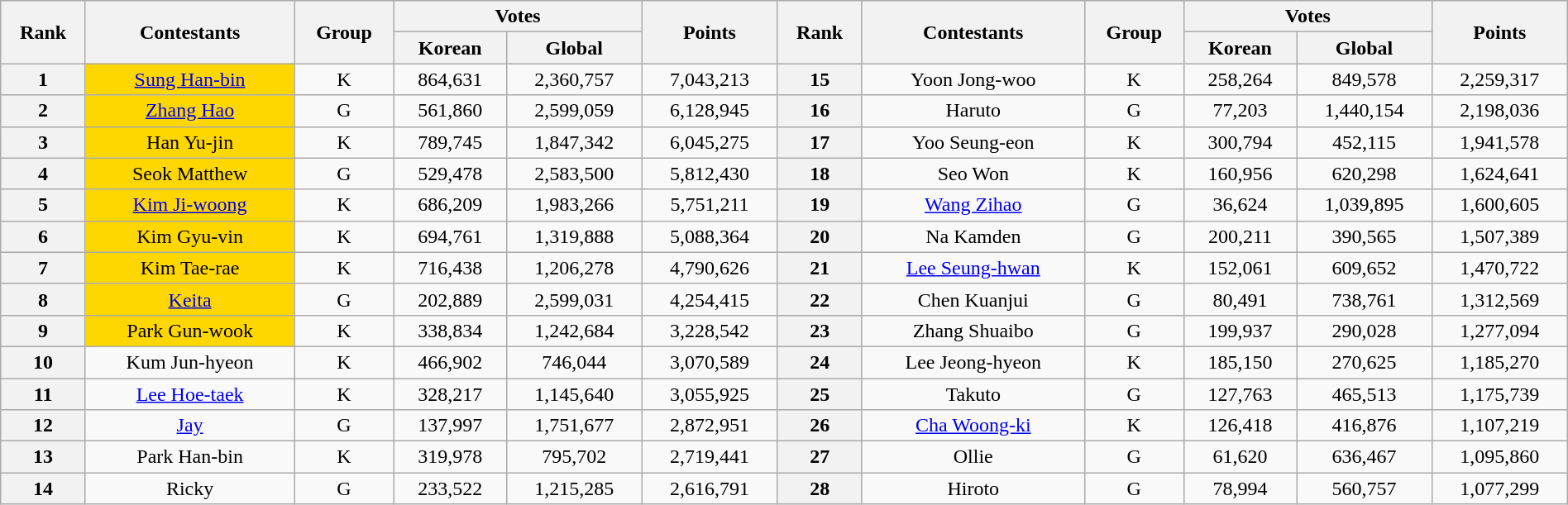<table class="wikitable collapsible" style="width:100%; text-align:center">
<tr>
<th rowspan="2">Rank</th>
<th rowspan="2">Contestants</th>
<th rowspan="2">Group</th>
<th colspan="2">Votes</th>
<th rowspan="2">Points</th>
<th rowspan="2">Rank</th>
<th rowspan="2">Contestants</th>
<th rowspan="2">Group</th>
<th colspan="2">Votes</th>
<th rowspan="2">Points</th>
</tr>
<tr>
<th>Korean</th>
<th>Global</th>
<th>Korean</th>
<th>Global</th>
</tr>
<tr>
<th>1</th>
<td style="background:#FFD700"><a href='#'>Sung Han-bin</a></td>
<td>K</td>
<td>864,631</td>
<td>2,360,757</td>
<td>7,043,213</td>
<th>15</th>
<td>Yoon Jong-woo</td>
<td>K</td>
<td>258,264</td>
<td>849,578</td>
<td>2,259,317</td>
</tr>
<tr>
<th>2</th>
<td style="background:#FFD700"><a href='#'>Zhang Hao</a></td>
<td>G</td>
<td>561,860</td>
<td>2,599,059</td>
<td>6,128,945</td>
<th>16</th>
<td>Haruto</td>
<td>G</td>
<td>77,203</td>
<td>1,440,154</td>
<td>2,198,036</td>
</tr>
<tr>
<th>3</th>
<td style="background:#FFD700">Han Yu-jin</td>
<td>K</td>
<td>789,745</td>
<td>1,847,342</td>
<td>6,045,275</td>
<th>17</th>
<td>Yoo Seung-eon</td>
<td>K</td>
<td>300,794</td>
<td>452,115</td>
<td>1,941,578</td>
</tr>
<tr>
<th>4</th>
<td style="background:#FFD700">Seok Matthew</td>
<td>G</td>
<td>529,478</td>
<td>2,583,500</td>
<td>5,812,430</td>
<th>18</th>
<td>Seo Won</td>
<td>K</td>
<td>160,956</td>
<td>620,298</td>
<td>1,624,641</td>
</tr>
<tr>
<th>5</th>
<td style="background:#FFD700"><a href='#'>Kim Ji-woong</a></td>
<td>K</td>
<td>686,209</td>
<td>1,983,266</td>
<td>5,751,211</td>
<th>19</th>
<td><a href='#'>Wang Zihao</a></td>
<td>G</td>
<td>36,624</td>
<td>1,039,895</td>
<td>1,600,605</td>
</tr>
<tr>
<th>6</th>
<td style="background:#FFD700">Kim Gyu-vin</td>
<td>K</td>
<td>694,761</td>
<td>1,319,888</td>
<td>5,088,364</td>
<th>20</th>
<td>Na Kamden</td>
<td>G</td>
<td>200,211</td>
<td>390,565</td>
<td>1,507,389</td>
</tr>
<tr>
<th>7</th>
<td style="background:#FFD700">Kim Tae-rae</td>
<td>K</td>
<td>716,438</td>
<td>1,206,278</td>
<td>4,790,626</td>
<th>21</th>
<td><a href='#'>Lee Seung-hwan</a></td>
<td>K</td>
<td>152,061</td>
<td>609,652</td>
<td>1,470,722</td>
</tr>
<tr>
<th>8</th>
<td style="background:#FFD700"><a href='#'>Keita</a></td>
<td>G</td>
<td>202,889</td>
<td>2,599,031</td>
<td>4,254,415</td>
<th>22</th>
<td>Chen Kuanjui</td>
<td>G</td>
<td>80,491</td>
<td>738,761</td>
<td>1,312,569</td>
</tr>
<tr>
<th>9</th>
<td style="background:#FFD700">Park Gun-wook</td>
<td>K</td>
<td>338,834</td>
<td>1,242,684</td>
<td>3,228,542</td>
<th>23</th>
<td>Zhang Shuaibo</td>
<td>G</td>
<td>199,937</td>
<td>290,028</td>
<td>1,277,094</td>
</tr>
<tr>
<th>10</th>
<td>Kum Jun-hyeon</td>
<td>K</td>
<td>466,902</td>
<td>746,044</td>
<td>3,070,589</td>
<th>24</th>
<td>Lee Jeong-hyeon</td>
<td>K</td>
<td>185,150</td>
<td>270,625</td>
<td>1,185,270</td>
</tr>
<tr>
<th>11</th>
<td><a href='#'>Lee Hoe-taek</a></td>
<td>K</td>
<td>328,217</td>
<td>1,145,640</td>
<td>3,055,925</td>
<th>25</th>
<td>Takuto</td>
<td>G</td>
<td>127,763</td>
<td>465,513</td>
<td>1,175,739</td>
</tr>
<tr>
<th>12</th>
<td><a href='#'>Jay</a></td>
<td>G</td>
<td>137,997</td>
<td>1,751,677</td>
<td>2,872,951</td>
<th>26</th>
<td><a href='#'>Cha Woong-ki</a></td>
<td>K</td>
<td>126,418</td>
<td>416,876</td>
<td>1,107,219</td>
</tr>
<tr>
<th>13</th>
<td>Park Han-bin</td>
<td>K</td>
<td>319,978</td>
<td>795,702</td>
<td>2,719,441</td>
<th>27</th>
<td>Ollie</td>
<td>G</td>
<td>61,620</td>
<td>636,467</td>
<td>1,095,860</td>
</tr>
<tr>
<th>14</th>
<td>Ricky</td>
<td>G</td>
<td>233,522</td>
<td>1,215,285</td>
<td>2,616,791</td>
<th>28</th>
<td>Hiroto</td>
<td>G</td>
<td>78,994</td>
<td>560,757</td>
<td>1,077,299</td>
</tr>
</table>
